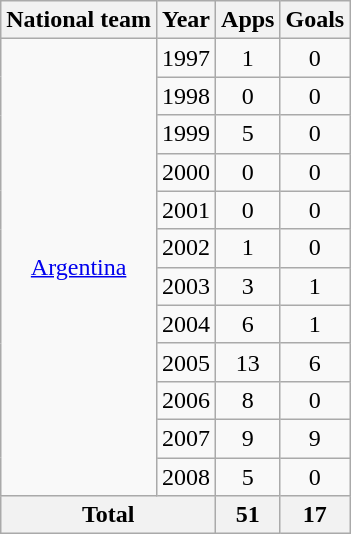<table class="wikitable" style="text-align:center">
<tr>
<th>National team</th>
<th>Year</th>
<th>Apps</th>
<th>Goals</th>
</tr>
<tr>
<td rowspan="12"><a href='#'>Argentina</a></td>
<td>1997</td>
<td>1</td>
<td>0</td>
</tr>
<tr>
<td>1998</td>
<td>0</td>
<td>0</td>
</tr>
<tr>
<td>1999</td>
<td>5</td>
<td>0</td>
</tr>
<tr>
<td>2000</td>
<td>0</td>
<td>0</td>
</tr>
<tr>
<td>2001</td>
<td>0</td>
<td>0</td>
</tr>
<tr>
<td>2002</td>
<td>1</td>
<td>0</td>
</tr>
<tr>
<td>2003</td>
<td>3</td>
<td>1</td>
</tr>
<tr>
<td>2004</td>
<td>6</td>
<td>1</td>
</tr>
<tr>
<td>2005</td>
<td>13</td>
<td>6</td>
</tr>
<tr>
<td>2006</td>
<td>8</td>
<td>0</td>
</tr>
<tr>
<td>2007</td>
<td>9</td>
<td>9</td>
</tr>
<tr>
<td>2008</td>
<td>5</td>
<td>0</td>
</tr>
<tr>
<th colspan="2">Total</th>
<th>51</th>
<th>17</th>
</tr>
</table>
